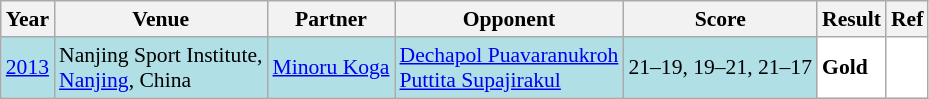<table class="sortable wikitable" style="font-size: 90%">
<tr>
<th>Year</th>
<th>Venue</th>
<th>Partner</th>
<th>Opponent</th>
<th>Score</th>
<th>Result</th>
<th>Ref</th>
</tr>
<tr style="background:#B0E0E6">
<td align="center"><a href='#'>2013</a></td>
<td align="left">Nanjing Sport Institute,<br><a href='#'>Nanjing</a>, China</td>
<td align="left"> <a href='#'>Minoru Koga</a></td>
<td align="left"> <a href='#'>Dechapol Puavaranukroh</a><br> <a href='#'>Puttita Supajirakul</a></td>
<td align="left">21–19, 19–21, 21–17</td>
<td style="text-align:left; background:white"> <strong>Gold</strong></td>
<td style="text-align:center; background:white"></td>
</tr>
</table>
